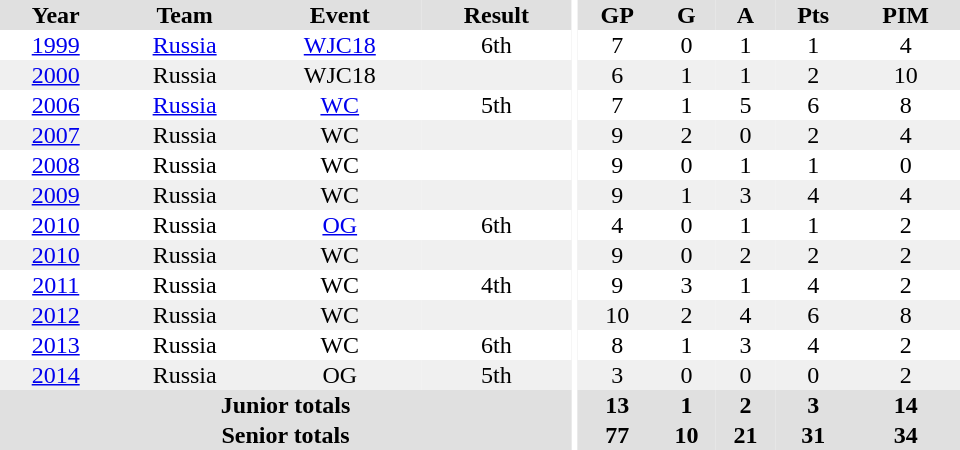<table border="0" cellpadding="1" cellspacing="0" ID="Table3" style="text-align:center; width:40em">
<tr ALIGN="center" bgcolor="#e0e0e0">
<th>Year</th>
<th>Team</th>
<th>Event</th>
<th>Result</th>
<th rowspan="99" bgcolor="#ffffff"></th>
<th>GP</th>
<th>G</th>
<th>A</th>
<th>Pts</th>
<th>PIM</th>
</tr>
<tr>
<td><a href='#'>1999</a></td>
<td><a href='#'>Russia</a></td>
<td><a href='#'>WJC18</a></td>
<td>6th</td>
<td>7</td>
<td>0</td>
<td>1</td>
<td>1</td>
<td>4</td>
</tr>
<tr bgcolor="#f0f0f0">
<td><a href='#'>2000</a></td>
<td>Russia</td>
<td>WJC18</td>
<td></td>
<td>6</td>
<td>1</td>
<td>1</td>
<td>2</td>
<td>10</td>
</tr>
<tr>
<td><a href='#'>2006</a></td>
<td><a href='#'>Russia</a></td>
<td><a href='#'>WC</a></td>
<td>5th</td>
<td>7</td>
<td>1</td>
<td>5</td>
<td>6</td>
<td>8</td>
</tr>
<tr bgcolor="#f0f0f0">
<td><a href='#'>2007</a></td>
<td>Russia</td>
<td>WC</td>
<td></td>
<td>9</td>
<td>2</td>
<td>0</td>
<td>2</td>
<td>4</td>
</tr>
<tr>
<td><a href='#'>2008</a></td>
<td>Russia</td>
<td>WC</td>
<td></td>
<td>9</td>
<td>0</td>
<td>1</td>
<td>1</td>
<td>0</td>
</tr>
<tr bgcolor="#f0f0f0">
<td><a href='#'>2009</a></td>
<td>Russia</td>
<td>WC</td>
<td></td>
<td>9</td>
<td>1</td>
<td>3</td>
<td>4</td>
<td>4</td>
</tr>
<tr>
<td><a href='#'>2010</a></td>
<td>Russia</td>
<td><a href='#'>OG</a></td>
<td>6th</td>
<td>4</td>
<td>0</td>
<td>1</td>
<td>1</td>
<td>2</td>
</tr>
<tr bgcolor="#f0f0f0">
<td><a href='#'>2010</a></td>
<td>Russia</td>
<td>WC</td>
<td></td>
<td>9</td>
<td>0</td>
<td>2</td>
<td>2</td>
<td>2</td>
</tr>
<tr>
<td><a href='#'>2011</a></td>
<td>Russia</td>
<td>WC</td>
<td>4th</td>
<td>9</td>
<td>3</td>
<td>1</td>
<td>4</td>
<td>2</td>
</tr>
<tr bgcolor="#f0f0f0">
<td><a href='#'>2012</a></td>
<td>Russia</td>
<td>WC</td>
<td></td>
<td>10</td>
<td>2</td>
<td>4</td>
<td>6</td>
<td>8</td>
</tr>
<tr>
<td><a href='#'>2013</a></td>
<td>Russia</td>
<td>WC</td>
<td>6th</td>
<td>8</td>
<td>1</td>
<td>3</td>
<td>4</td>
<td>2</td>
</tr>
<tr bgcolor="#f0f0f0">
<td><a href='#'>2014</a></td>
<td>Russia</td>
<td>OG</td>
<td>5th</td>
<td>3</td>
<td>0</td>
<td>0</td>
<td>0</td>
<td>2</td>
</tr>
<tr bgcolor="#e0e0e0">
<th colspan=4>Junior totals</th>
<th>13</th>
<th>1</th>
<th>2</th>
<th>3</th>
<th>14</th>
</tr>
<tr bgcolor="#e0e0e0">
<th colspan=4>Senior totals</th>
<th>77</th>
<th>10</th>
<th>21</th>
<th>31</th>
<th>34</th>
</tr>
</table>
